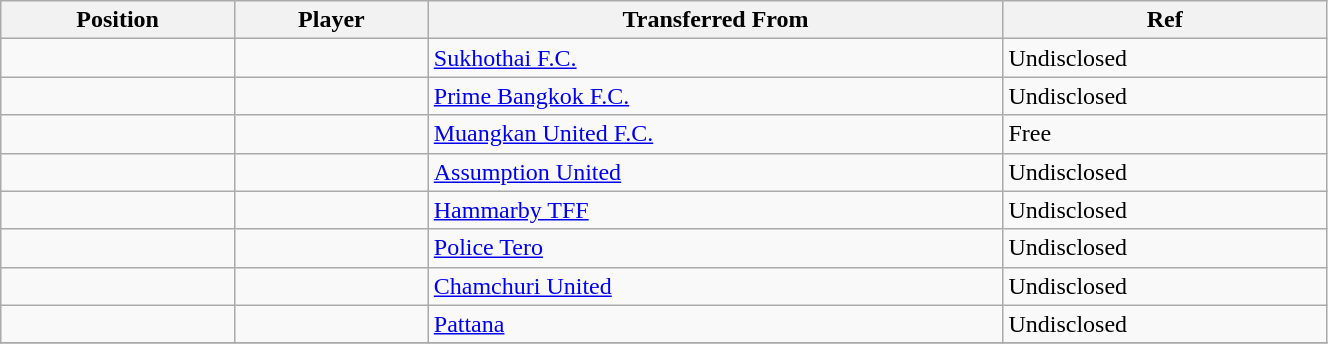<table class="wikitable sortable" style="width:70%; text-align:center; font-size:100%; text-align:left;">
<tr>
<th><strong>Position</strong></th>
<th><strong>Player</strong></th>
<th><strong>Transferred From</strong></th>
<th><strong>Ref</strong></th>
</tr>
<tr>
<td></td>
<td></td>
<td> <a href='#'>Sukhothai F.C.</a></td>
<td>Undisclosed </td>
</tr>
<tr>
<td></td>
<td></td>
<td> <a href='#'>Prime Bangkok F.C.</a></td>
<td>Undisclosed </td>
</tr>
<tr>
<td></td>
<td></td>
<td> <a href='#'>Muangkan United F.C.</a></td>
<td>Free </td>
</tr>
<tr>
<td></td>
<td></td>
<td> <a href='#'>Assumption United</a></td>
<td>Undisclosed</td>
</tr>
<tr>
<td></td>
<td></td>
<td> <a href='#'>Hammarby TFF</a></td>
<td>Undisclosed</td>
</tr>
<tr>
<td></td>
<td></td>
<td> <a href='#'>Police Tero</a></td>
<td>Undisclosed</td>
</tr>
<tr>
<td></td>
<td></td>
<td> <a href='#'>Chamchuri United</a></td>
<td>Undisclosed</td>
</tr>
<tr>
<td></td>
<td></td>
<td> <a href='#'>Pattana</a></td>
<td>Undisclosed</td>
</tr>
<tr>
</tr>
</table>
